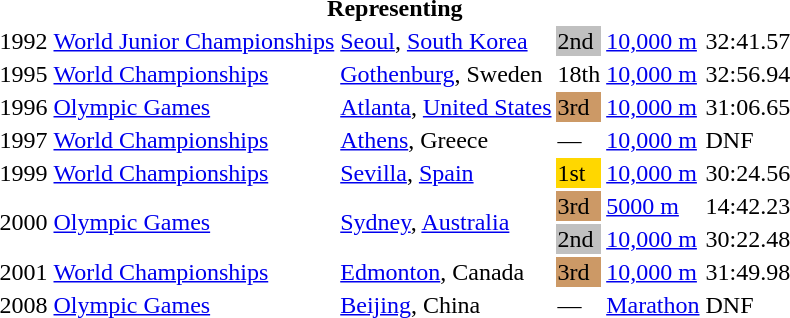<table>
<tr>
<th colspan="6">Representing </th>
</tr>
<tr>
<td>1992</td>
<td><a href='#'>World Junior Championships</a></td>
<td><a href='#'>Seoul</a>, <a href='#'>South Korea</a></td>
<td bgcolor=silver>2nd</td>
<td><a href='#'>10,000 m</a></td>
<td>32:41.57</td>
</tr>
<tr>
<td>1995</td>
<td><a href='#'>World Championships</a></td>
<td><a href='#'>Gothenburg</a>, Sweden</td>
<td>18th</td>
<td><a href='#'>10,000 m</a></td>
<td>32:56.94</td>
</tr>
<tr>
<td>1996</td>
<td><a href='#'>Olympic Games</a></td>
<td><a href='#'>Atlanta</a>, <a href='#'>United States</a></td>
<td bgcolor="cc9966">3rd</td>
<td><a href='#'>10,000 m</a></td>
<td>31:06.65</td>
</tr>
<tr>
<td>1997</td>
<td><a href='#'>World Championships</a></td>
<td><a href='#'>Athens</a>, Greece</td>
<td>—</td>
<td><a href='#'>10,000 m</a></td>
<td>DNF</td>
</tr>
<tr>
<td>1999</td>
<td><a href='#'>World Championships</a></td>
<td><a href='#'>Sevilla</a>, <a href='#'>Spain</a></td>
<td bgcolor="gold">1st</td>
<td><a href='#'>10,000 m</a></td>
<td>30:24.56</td>
</tr>
<tr>
<td rowspan=2>2000</td>
<td rowspan=2><a href='#'>Olympic Games</a></td>
<td rowspan=2><a href='#'>Sydney</a>, <a href='#'>Australia</a></td>
<td bgcolor="cc9966">3rd</td>
<td><a href='#'>5000 m</a></td>
<td>14:42.23</td>
</tr>
<tr>
<td bgcolor="silver">2nd</td>
<td><a href='#'>10,000 m</a></td>
<td>30:22.48</td>
</tr>
<tr>
<td>2001</td>
<td><a href='#'>World Championships</a></td>
<td><a href='#'>Edmonton</a>, Canada</td>
<td bgcolor="cc9966">3rd</td>
<td><a href='#'>10,000 m</a></td>
<td>31:49.98</td>
</tr>
<tr>
<td>2008</td>
<td><a href='#'>Olympic Games</a></td>
<td><a href='#'>Beijing</a>, China</td>
<td>—</td>
<td><a href='#'>Marathon</a></td>
<td>DNF</td>
</tr>
</table>
